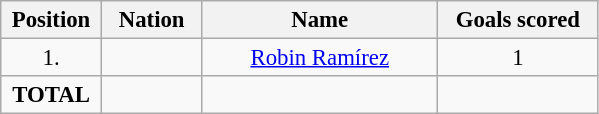<table class="wikitable" style="font-size: 95%; text-align: center;">
<tr>
<th width=60>Position</th>
<th width=60>Nation</th>
<th width=150>Name</th>
<th width=100>Goals scored</th>
</tr>
<tr>
<td>1.</td>
<td></td>
<td><a href='#'>Robin Ramírez</a></td>
<td>1</td>
</tr>
<tr>
<td><strong>TOTAL</strong></td>
<td></td>
<td></td>
<td></td>
</tr>
</table>
